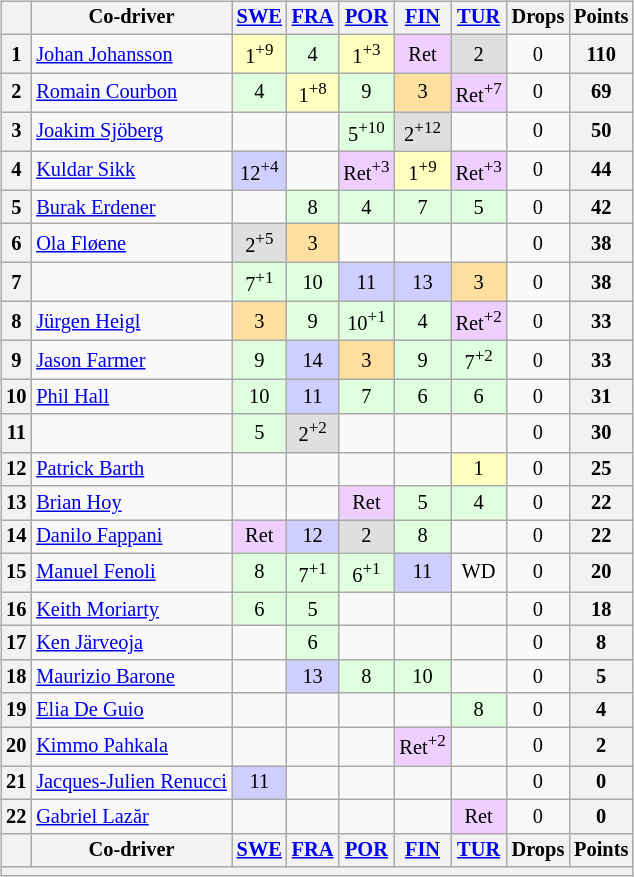<table>
<tr>
<td><br><table class="wikitable" style="font-size: 85%; text-align: center;">
<tr valign="top">
<th valign="middle"></th>
<th valign="middle">Co-driver</th>
<th><a href='#'>SWE</a><br></th>
<th><a href='#'>FRA</a><br></th>
<th><a href='#'>POR</a><br></th>
<th><a href='#'>FIN</a><br></th>
<th><a href='#'>TUR</a><br></th>
<th valign="middle">Drops</th>
<th valign="middle">Points</th>
</tr>
<tr>
<th>1</th>
<td align="left"> <a href='#'>Johan Johansson</a></td>
<td style="background:#ffffbf;">1<sup>+9</sup></td>
<td style="background:#dfffdf;">4</td>
<td style="background:#ffffbf;">1<sup>+3</sup></td>
<td style="background:#efcfff">Ret</td>
<td style="background:#dfdfdf;">2</td>
<td>0</td>
<th>110</th>
</tr>
<tr>
<th>2</th>
<td align="left"> <a href='#'>Romain Courbon</a></td>
<td style="background:#dfffdf;">4</td>
<td style="background:#ffffbf;">1<sup>+8</sup></td>
<td style="background:#dfffdf;">9</td>
<td style="background:#ffdf9f;">3</td>
<td style="background:#efcfff">Ret<sup>+7</sup></td>
<td>0</td>
<th>69</th>
</tr>
<tr>
<th>3</th>
<td align="left"> <a href='#'>Joakim Sjöberg</a></td>
<td></td>
<td></td>
<td style="background:#dfffdf;">5<sup>+10</sup></td>
<td style="background:#dfdfdf;">2<sup>+12</sup></td>
<td></td>
<td>0</td>
<th>50</th>
</tr>
<tr>
<th>4</th>
<td align="left"> <a href='#'>Kuldar Sikk</a></td>
<td style="background:#cfcfff;">12<sup>+4</sup></td>
<td></td>
<td style="background:#efcfff">Ret<sup>+3</sup></td>
<td style="background:#ffffbf;">1<sup>+9</sup></td>
<td style="background:#efcfff">Ret<sup>+3</sup></td>
<td>0</td>
<th>44</th>
</tr>
<tr>
<th>5</th>
<td align="left"> <a href='#'>Burak Erdener</a></td>
<td></td>
<td style="background:#dfffdf;">8</td>
<td style="background:#dfffdf;">4</td>
<td style="background:#dfffdf;">7</td>
<td style="background:#dfffdf;">5</td>
<td>0</td>
<th>42</th>
</tr>
<tr>
<th>6</th>
<td align="left"> <a href='#'>Ola Fløene</a></td>
<td style="background:#dfdfdf;">2<sup>+5</sup></td>
<td style="background:#ffdf9f;">3</td>
<td></td>
<td></td>
<td></td>
<td>0</td>
<th>38</th>
</tr>
<tr>
<th>7</th>
<td align="left"></td>
<td style="background:#dfffdf;">7<sup>+1</sup></td>
<td style="background:#dfffdf;">10</td>
<td style="background:#cfcfff;">11</td>
<td style="background:#cfcfff;">13</td>
<td style="background:#ffdf9f;">3</td>
<td>0</td>
<th>38</th>
</tr>
<tr>
<th>8</th>
<td align="left"> <a href='#'>Jürgen Heigl</a></td>
<td style="background:#ffdf9f;">3</td>
<td style="background:#dfffdf;">9</td>
<td style="background:#dfffdf;">10<sup>+1</sup></td>
<td style="background:#dfffdf;">4</td>
<td style="background:#efcfff">Ret<sup>+2</sup></td>
<td>0</td>
<th>33</th>
</tr>
<tr>
<th>9</th>
<td align="left"> <a href='#'>Jason Farmer</a></td>
<td style="background:#dfffdf;">9</td>
<td style="background:#cfcfff;">14</td>
<td style="background:#ffdf9f;">3</td>
<td style="background:#dfffdf;">9</td>
<td style="background:#dfffdf;">7<sup>+2</sup></td>
<td>0</td>
<th>33</th>
</tr>
<tr>
<th>10</th>
<td align="left"> <a href='#'>Phil Hall</a></td>
<td style="background:#dfffdf;">10</td>
<td style="background:#cfcfff;">11</td>
<td style="background:#dfffdf;">7</td>
<td style="background:#dfffdf;">6</td>
<td style="background:#dfffdf;">6</td>
<td>0</td>
<th>31</th>
</tr>
<tr>
<th>11</th>
<td align="left"></td>
<td style="background:#dfffdf;">5</td>
<td style="background:#dfdfdf;">2<sup>+2</sup></td>
<td></td>
<td></td>
<td></td>
<td>0</td>
<th>30</th>
</tr>
<tr>
<th>12</th>
<td align="left"> <a href='#'>Patrick Barth</a></td>
<td></td>
<td></td>
<td></td>
<td></td>
<td style="background:#ffffbf;">1</td>
<td>0</td>
<th>25</th>
</tr>
<tr>
<th>13</th>
<td align="left"> <a href='#'>Brian Hoy</a></td>
<td></td>
<td></td>
<td style="background:#efcfff;">Ret</td>
<td style="background:#dfffdf;">5</td>
<td style="background:#dfffdf;">4</td>
<td>0</td>
<th>22</th>
</tr>
<tr>
<th>14</th>
<td align="left"> <a href='#'>Danilo Fappani</a></td>
<td style="background:#efcfff">Ret</td>
<td style="background:#cfcfff;">12</td>
<td style="background:#dfdfdf;">2</td>
<td style="background:#dfffdf;">8</td>
<td></td>
<td>0</td>
<th>22</th>
</tr>
<tr>
<th>15</th>
<td align="left"> <a href='#'>Manuel Fenoli</a></td>
<td style="background:#dfffdf;">8</td>
<td style="background:#dfffdf;">7<sup>+1</sup></td>
<td style="background:#dfffdf;">6<sup>+1</sup></td>
<td style="background:#cfcfff;">11</td>
<td>WD</td>
<td>0</td>
<th>20</th>
</tr>
<tr>
<th>16</th>
<td align="left"> <a href='#'>Keith Moriarty</a></td>
<td style="background:#dfffdf;">6</td>
<td style="background:#dfffdf;">5</td>
<td></td>
<td></td>
<td></td>
<td>0</td>
<th>18</th>
</tr>
<tr>
<th>17</th>
<td align="left"> <a href='#'>Ken Järveoja</a></td>
<td></td>
<td style="background:#dfffdf;">6</td>
<td></td>
<td></td>
<td></td>
<td>0</td>
<th>8</th>
</tr>
<tr>
<th>18</th>
<td align="left"> <a href='#'>Maurizio Barone</a></td>
<td></td>
<td style="background:#cfcfff;">13</td>
<td style="background:#dfffdf;">8</td>
<td style="background:#dfffdf;">10</td>
<td></td>
<td>0</td>
<th>5</th>
</tr>
<tr>
<th>19</th>
<td align="left"> <a href='#'>Elia De Guio</a></td>
<td></td>
<td></td>
<td></td>
<td></td>
<td style="background:#dfffdf;">8</td>
<td>0</td>
<th>4</th>
</tr>
<tr>
<th>20</th>
<td align="left"> <a href='#'>Kimmo Pahkala</a></td>
<td></td>
<td></td>
<td></td>
<td style="background:#efcfff;">Ret<sup>+2</sup></td>
<td></td>
<td>0</td>
<th>2</th>
</tr>
<tr>
<th>21</th>
<td align="left"> <a href='#'>Jacques-Julien Renucci</a></td>
<td style="background:#cfcfff;">11</td>
<td></td>
<td></td>
<td></td>
<td></td>
<td>0</td>
<th>0</th>
</tr>
<tr>
<th>22</th>
<td align="left"> <a href='#'>Gabriel Lazăr</a></td>
<td></td>
<td></td>
<td></td>
<td></td>
<td style="background:#efcfff;">Ret</td>
<td>0</td>
<th>0</th>
</tr>
<tr valign="top">
<th valign="middle"></th>
<th valign="middle">Co-driver</th>
<th><a href='#'>SWE</a><br></th>
<th><a href='#'>FRA</a><br></th>
<th><a href='#'>POR</a><br></th>
<th><a href='#'>FIN</a><br></th>
<th><a href='#'>TUR</a><br></th>
<th valign="middle">Drops</th>
<th valign="middle">Points</th>
</tr>
<tr>
<th colspan="9"></th>
</tr>
</table>
</td>
<td valign="top"><br></td>
</tr>
</table>
